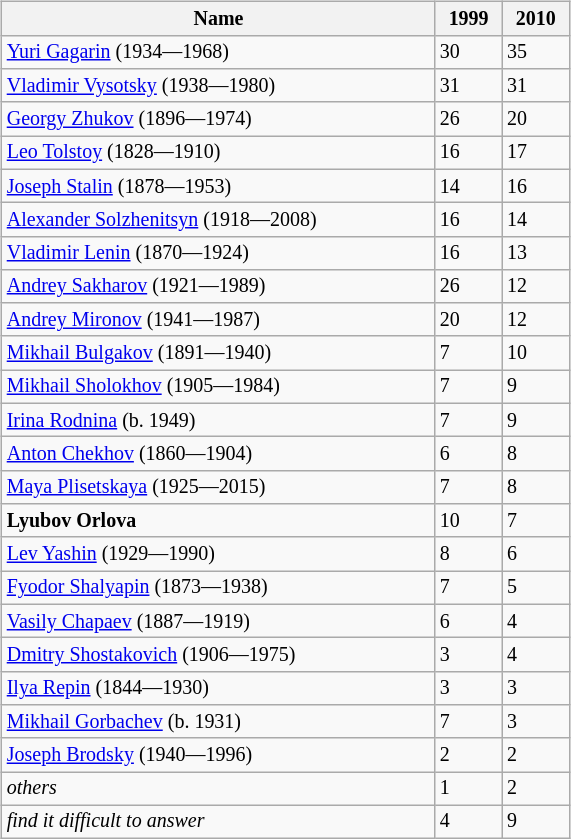<table class="wikitable sortable collapsible collapsed" align="right" width="30%" style="font-size:smaller">
<tr>
<th>Name</th>
<th>1999</th>
<th>2010</th>
</tr>
<tr>
<td><a href='#'>Yuri Gagarin</a> (1934—1968)</td>
<td>30</td>
<td>35</td>
</tr>
<tr>
<td><a href='#'>Vladimir Vysotsky</a> (1938—1980)</td>
<td>31</td>
<td>31</td>
</tr>
<tr>
<td><a href='#'>Georgy Zhukov</a> (1896—1974)</td>
<td>26</td>
<td>20</td>
</tr>
<tr>
<td><a href='#'>Leo Tolstoy</a> (1828—1910)</td>
<td>16</td>
<td>17</td>
</tr>
<tr>
<td><a href='#'>Joseph Stalin</a> (1878—1953)</td>
<td>14</td>
<td>16</td>
</tr>
<tr>
<td><a href='#'>Alexander Solzhenitsyn</a> (1918—2008)</td>
<td>16</td>
<td>14</td>
</tr>
<tr>
<td><a href='#'>Vladimir Lenin</a> (1870—1924)</td>
<td>16</td>
<td>13</td>
</tr>
<tr>
<td><a href='#'>Andrey Sakharov</a> (1921—1989)</td>
<td>26</td>
<td>12</td>
</tr>
<tr>
<td><a href='#'>Andrey Mironov</a> (1941—1987)</td>
<td>20</td>
<td>12</td>
</tr>
<tr>
<td><a href='#'>Mikhail Bulgakov</a> (1891—1940)</td>
<td>7</td>
<td>10</td>
</tr>
<tr>
<td><a href='#'>Mikhail Sholokhov</a> (1905—1984)</td>
<td>7</td>
<td>9</td>
</tr>
<tr>
<td><a href='#'>Irina Rodnina</a> (b. 1949)</td>
<td>7</td>
<td>9</td>
</tr>
<tr>
<td><a href='#'>Anton Chekhov</a> (1860—1904)</td>
<td>6</td>
<td>8</td>
</tr>
<tr>
<td><a href='#'>Maya Plisetskaya</a> (1925—2015)</td>
<td>7</td>
<td>8</td>
</tr>
<tr>
<td><strong>Lyubov Orlova</strong></td>
<td>10</td>
<td>7</td>
</tr>
<tr>
<td><a href='#'>Lev Yashin</a> (1929—1990)</td>
<td>8</td>
<td>6</td>
</tr>
<tr>
<td><a href='#'>Fyodor Shalyapin</a> (1873—1938)</td>
<td>7</td>
<td>5</td>
</tr>
<tr>
<td><a href='#'>Vasily Chapaev</a> (1887—1919)</td>
<td>6</td>
<td>4</td>
</tr>
<tr>
<td><a href='#'>Dmitry Shostakovich</a> (1906—1975)</td>
<td>3</td>
<td>4</td>
</tr>
<tr>
<td><a href='#'>Ilya Repin</a> (1844—1930)</td>
<td>3</td>
<td>3</td>
</tr>
<tr>
<td><a href='#'>Mikhail Gorbachev</a> (b. 1931)</td>
<td>7</td>
<td>3</td>
</tr>
<tr>
<td><a href='#'>Joseph Brodsky</a> (1940—1996)</td>
<td>2</td>
<td>2</td>
</tr>
<tr>
<td><em>others</em></td>
<td>1</td>
<td>2</td>
</tr>
<tr>
<td><em>find it difficult to answer</em></td>
<td>4</td>
<td>9</td>
</tr>
</table>
